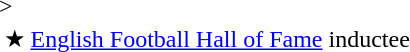<table cl/ref>>
<tr>
<td>★</td>
<td><a href='#'>English Football Hall of Fame</a> inductee</td>
</tr>
<tr>
</tr>
</table>
